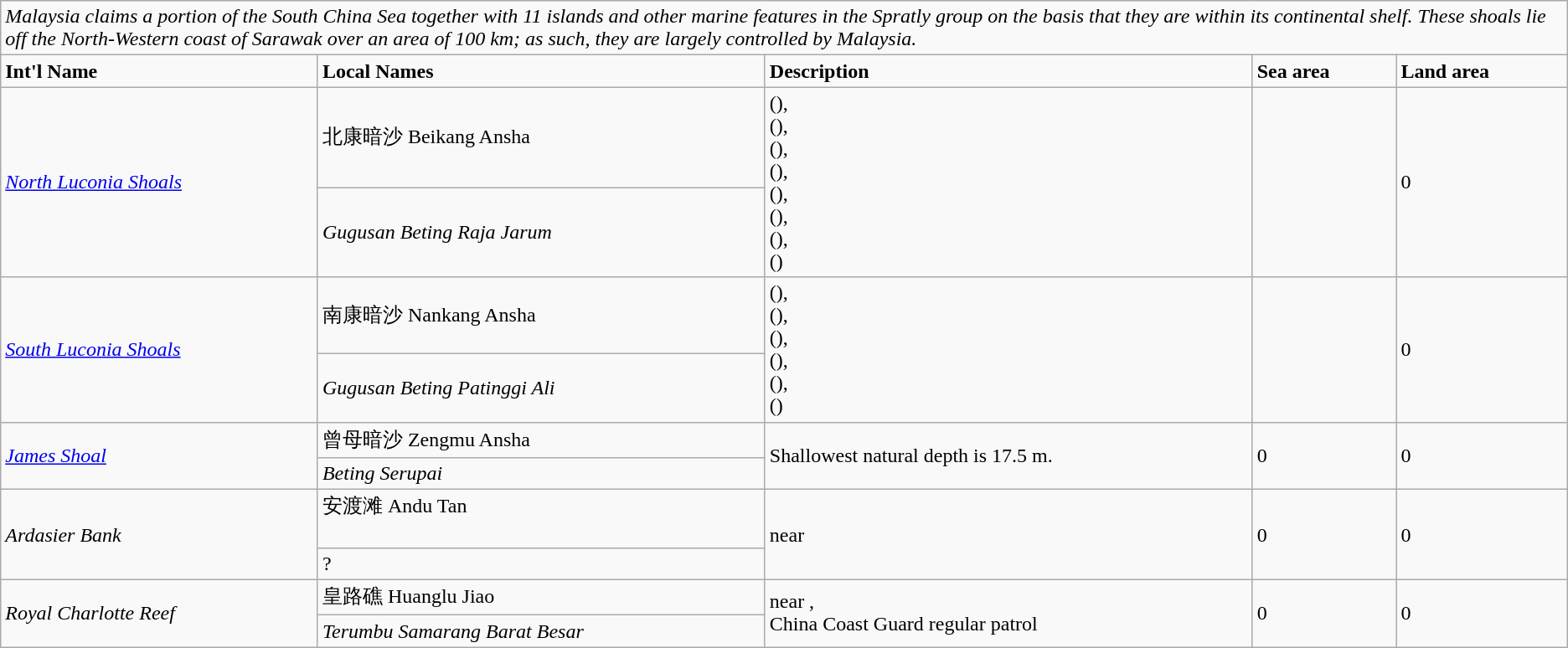<table class="wikitable">
<tr>
<td colspan="5"><em>Malaysia claims a portion of the South China Sea together with 11 islands and other marine features in the Spratly group on the basis that they are within its continental shelf. These shoals lie off the North-Western coast of Sarawak over an area of 100 km; as such, they are largely controlled by Malaysia.</em></td>
</tr>
<tr>
<td><strong>Int'l Name</strong></td>
<td><strong>Local Names</strong></td>
<td><strong>Description</strong></td>
<td><strong>Sea area</strong></td>
<td><strong>Land area</strong></td>
</tr>
<tr>
<td rowspan="2"><em><a href='#'>North Luconia Shoals</a></em></td>
<td> 北康暗沙 Beikang Ansha</td>
<td rowspan="2"> (),<br>  (),<br>  (),<br>  (),<br>  (),<br>  (),<br>  (),<br>  ()</td>
<td rowspan="2"></td>
<td rowspan="2">0</td>
</tr>
<tr>
<td> <em>Gugusan Beting Raja Jarum</em></td>
</tr>
<tr>
<td rowspan="2"><em><a href='#'>South Luconia Shoals</a></em></td>
<td> 南康暗沙 Nankang Ansha</td>
<td rowspan="2"> (),<br>  (),<br>  (),<br>  (),<br>  (),<br>  ()</td>
<td rowspan="2"></td>
<td rowspan="2">0</td>
</tr>
<tr>
<td> <em>Gugusan Beting Patinggi Ali</em></td>
</tr>
<tr>
<td rowspan="2"><em><a href='#'>James Shoal</a></em></td>
<td> 曾母暗沙 Zengmu Ansha</td>
<td rowspan="2">Shallowest natural depth is 17.5 m.</td>
<td rowspan="2">0</td>
<td rowspan="2">0</td>
</tr>
<tr>
<td> <em>Beting Serupai</em></td>
</tr>
<tr>
<td rowspan="2"><em>Ardasier Bank</em></td>
<td> 安渡滩 Andu Tan<br><br></td>
<td rowspan="2">near </td>
<td rowspan="2">0</td>
<td rowspan="2">0</td>
</tr>
<tr>
<td> ?</td>
</tr>
<tr>
<td rowspan="2"><em>Royal Charlotte Reef</em></td>
<td> 皇路礁 Huanglu Jiao</td>
<td rowspan="2">near ,<br>  China Coast Guard regular patrol</td>
<td rowspan="2">0</td>
<td rowspan="2">0</td>
</tr>
<tr>
<td> <em>Terumbu Samarang Barat Besar</em></td>
</tr>
</table>
